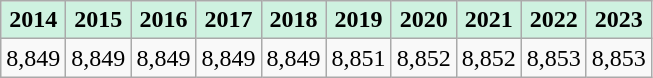<table class="wikitable">
<tr align="center" style="background:#CEF2E0;">
<td><strong>2014</strong></td>
<td><strong>2015</strong></td>
<td><strong>2016</strong></td>
<td><strong>2017</strong></td>
<td><strong>2018</strong></td>
<td><strong>2019</strong></td>
<td><strong>2020</strong></td>
<td><strong>2021</strong></td>
<td><strong>2022</strong></td>
<td><strong>2023</strong></td>
</tr>
<tr>
<td>8,849</td>
<td>8,849</td>
<td>8,849</td>
<td>8,849</td>
<td>8,849</td>
<td>8,851</td>
<td>8,852</td>
<td>8,852</td>
<td>8,853</td>
<td>8,853</td>
</tr>
</table>
